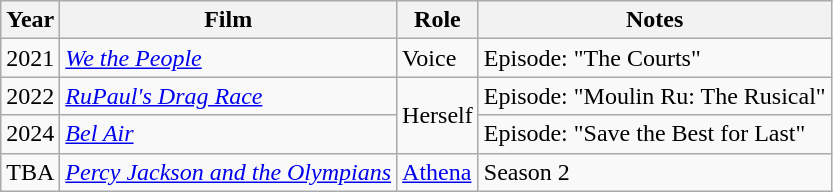<table class="wikitable plainrowheaders">
<tr>
<th scope="col">Year</th>
<th scope="col">Film</th>
<th scope="col">Role</th>
<th scope="col" class="unsortable">Notes</th>
</tr>
<tr>
<td>2021</td>
<td><em><a href='#'>We the People</a></em></td>
<td>Voice</td>
<td>Episode: "The Courts"</td>
</tr>
<tr>
<td>2022</td>
<td><em><a href='#'>RuPaul's Drag Race</a></em></td>
<td rowspan="2">Herself</td>
<td>Episode: "Moulin Ru: The Rusical"</td>
</tr>
<tr>
<td>2024</td>
<td><a href='#'><em>Bel Air</em></a></td>
<td>Episode: "Save the Best for Last"</td>
</tr>
<tr>
<td>TBA</td>
<td><em><a href='#'>Percy Jackson and the Olympians</a></em></td>
<td><a href='#'>Athena</a></td>
<td>Season 2</td>
</tr>
</table>
